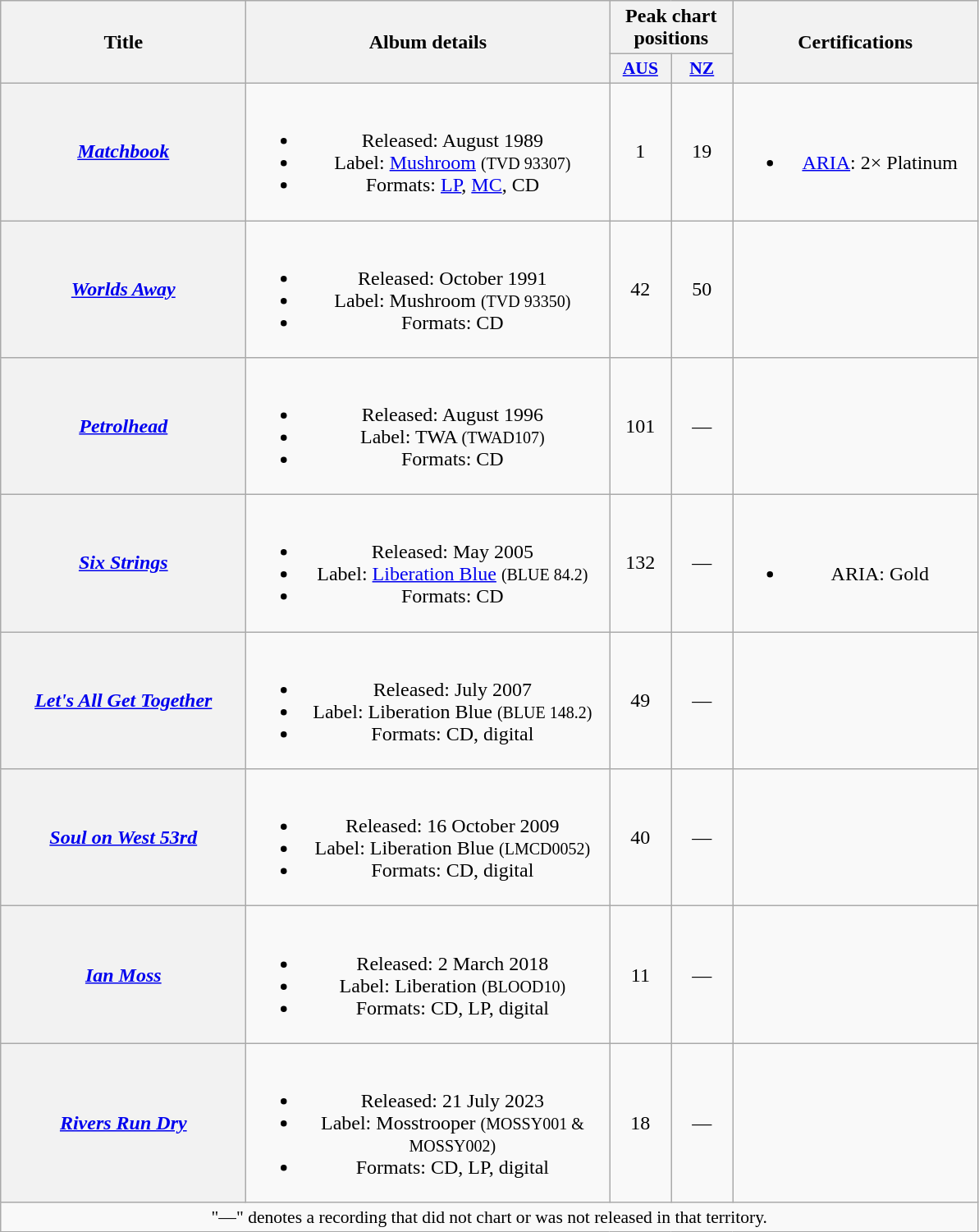<table class="wikitable plainrowheaders" style="text-align:center;">
<tr>
<th scope="col" rowspan="2" style="width:12em;">Title</th>
<th scope="col" rowspan="2" style="width:18em;">Album details</th>
<th scope="col" colspan="2">Peak chart positions</th>
<th scope="col" rowspan="2" style="width:12em;">Certifications</th>
</tr>
<tr>
<th scope="col" style="width:3em;font-size:90%;"><a href='#'>AUS</a><br></th>
<th scope="col" style="width:3em;font-size:90%;"><a href='#'>NZ</a><br></th>
</tr>
<tr>
<th scope="row"><em><a href='#'>Matchbook</a></em></th>
<td><br><ul><li>Released: August 1989</li><li>Label: <a href='#'>Mushroom</a> <small>(TVD 93307)</small></li><li>Formats: <a href='#'>LP</a>, <a href='#'>MC</a>, CD</li></ul></td>
<td>1</td>
<td>19</td>
<td><br><ul><li><a href='#'>ARIA</a>: 2× Platinum</li></ul></td>
</tr>
<tr>
<th scope="row"><em><a href='#'>Worlds Away</a></em></th>
<td><br><ul><li>Released: October 1991</li><li>Label: Mushroom <small>(TVD 93350)</small></li><li>Formats: CD</li></ul></td>
<td>42</td>
<td>50</td>
<td></td>
</tr>
<tr>
<th scope="row"><em><a href='#'>Petrolhead</a></em></th>
<td><br><ul><li>Released: August 1996</li><li>Label: TWA <small>(TWAD107)</small></li><li>Formats: CD</li></ul></td>
<td>101</td>
<td>—</td>
<td></td>
</tr>
<tr>
<th scope="row"><em><a href='#'>Six Strings</a></em></th>
<td><br><ul><li>Released: May 2005</li><li>Label: <a href='#'>Liberation Blue</a> <small>(BLUE 84.2)</small></li><li>Formats: CD</li></ul></td>
<td>132</td>
<td>—</td>
<td><br><ul><li>ARIA: Gold</li></ul></td>
</tr>
<tr>
<th scope="row"><em><a href='#'>Let's All Get Together</a></em></th>
<td><br><ul><li>Released: July 2007</li><li>Label: Liberation Blue <small>(BLUE 148.2)</small></li><li>Formats: CD, digital</li></ul></td>
<td>49</td>
<td>—</td>
<td></td>
</tr>
<tr>
<th scope="row"><em><a href='#'>Soul on West 53rd</a></em></th>
<td><br><ul><li>Released: 16 October 2009</li><li>Label: Liberation Blue <small>(LMCD0052)</small></li><li>Formats: CD, digital</li></ul></td>
<td>40</td>
<td>—</td>
<td></td>
</tr>
<tr>
<th scope="row"><em><a href='#'>Ian Moss</a></em></th>
<td><br><ul><li>Released: 2 March 2018</li><li>Label: Liberation <small>(BLOOD10)</small></li><li>Formats: CD, LP, digital</li></ul></td>
<td>11</td>
<td>—</td>
<td></td>
</tr>
<tr>
<th scope="row"><em><a href='#'>Rivers Run Dry</a></em></th>
<td><br><ul><li>Released: 21 July 2023</li><li>Label: Mosstrooper <small>(MOSSY001 & MOSSY002)</small></li><li>Formats: CD, LP, digital</li></ul></td>
<td>18<br></td>
<td>—</td>
<td></td>
</tr>
<tr>
<td colspan="6" style="font-size:90%">"—" denotes a recording that did not chart or was not released in that territory.</td>
</tr>
</table>
